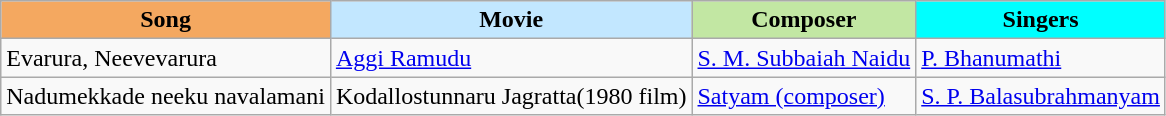<table class="wikitable sortable">
<tr>
<th style="background:#f4a860">Song</th>
<th style="background:#c2e7ff">Movie</th>
<th style="background:#c2e7a3">Composer</th>
<th style="background:#00ffff">Singers</th>
</tr>
<tr>
<td>Evarura, Neevevarura</td>
<td><a href='#'>Aggi Ramudu</a></td>
<td><a href='#'>S. M. Subbaiah Naidu</a></td>
<td><a href='#'>P. Bhanumathi</a></td>
</tr>
<tr>
<td>Nadumekkade neeku navalamani</td>
<td>Kodallostunnaru Jagratta(1980 film)</td>
<td><a href='#'>Satyam (composer)</a></td>
<td><a href='#'>S. P. Balasubrahmanyam</a></td>
</tr>
</table>
